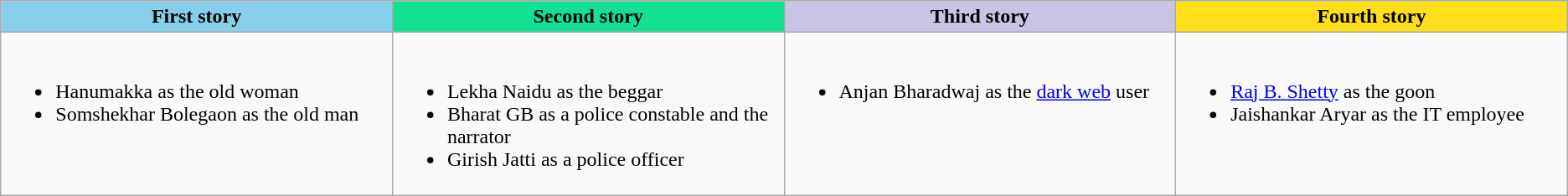<table class=wikitable>
<tr>
<th style="background:#87CEEB; width:20%">First story</th>
<th style="background:#12E193; width:20%">Second story</th>
<th style="background:#CBC3E3; width:20%">Third story</th>
<th style="background:#ffde1a; width:20%">Fourth story</th>
</tr>
<tr>
<td valign="top"><br><ul><li>Hanumakka as the old woman</li><li>Somshekhar Bolegaon as the old man</li></ul></td>
<td valign="top"><br><ul><li>Lekha Naidu as the beggar</li><li>Bharat GB as a police constable and the narrator</li><li>Girish Jatti as a police officer</li></ul></td>
<td valign="top"><br><ul><li>Anjan Bharadwaj as the <a href='#'>dark web</a> user</li></ul></td>
<td valign="top"><br><ul><li><a href='#'>Raj B. Shetty</a> as the goon</li><li>Jaishankar Aryar as the IT employee</li></ul></td>
</tr>
</table>
